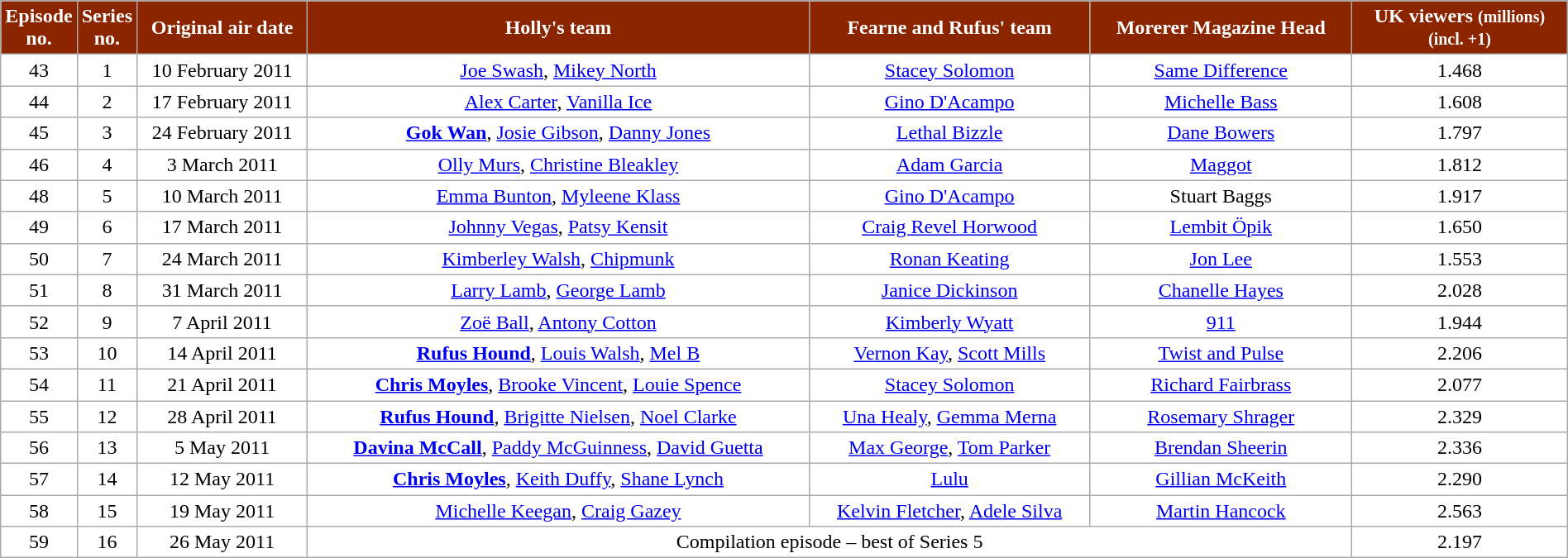<table class="wikitable" style="width:100%; background:#fff; text-align:center;">
<tr style="color:White">
<th style="background:#8b2500; width:20px;">Episode<br>no.</th>
<th style="background:#8b2500; width:20px;">Series<br>no.</th>
<th style="background:#8b2500; width:130px;">Original air date</th>
<th style="background:#8B2500;">Holly's team</th>
<th style="background:#8B2500;">Fearne and Rufus' team</th>
<th style="background:#8B2500;">Morerer Magazine Head</th>
<th style="background:#8B2500;">UK viewers <small>(millions)</small><br><small>(incl. +1)</small></th>
</tr>
<tr>
<td>43</td>
<td>1</td>
<td>10 February 2011</td>
<td><a href='#'>Joe Swash</a>, <a href='#'>Mikey North</a></td>
<td><a href='#'>Stacey Solomon</a></td>
<td><a href='#'>Same Difference</a></td>
<td>1.468</td>
</tr>
<tr>
<td>44</td>
<td>2</td>
<td>17 February 2011</td>
<td><a href='#'>Alex Carter</a>, <a href='#'>Vanilla Ice</a></td>
<td><a href='#'>Gino D'Acampo</a></td>
<td><a href='#'>Michelle Bass</a></td>
<td>1.608</td>
</tr>
<tr>
<td>45</td>
<td>3</td>
<td>24 February 2011</td>
<td><strong><a href='#'>Gok Wan</a></strong>, <a href='#'>Josie Gibson</a>, <a href='#'>Danny Jones</a></td>
<td><a href='#'>Lethal Bizzle</a></td>
<td><a href='#'>Dane Bowers</a></td>
<td>1.797</td>
</tr>
<tr>
<td>46</td>
<td>4</td>
<td>3 March 2011</td>
<td><a href='#'>Olly Murs</a>, <a href='#'>Christine Bleakley</a></td>
<td><a href='#'>Adam Garcia</a></td>
<td><a href='#'>Maggot</a></td>
<td>1.812</td>
</tr>
<tr>
<td>48</td>
<td>5</td>
<td>10 March 2011</td>
<td><a href='#'>Emma Bunton</a>, <a href='#'>Myleene Klass</a></td>
<td><a href='#'>Gino D'Acampo</a></td>
<td>Stuart Baggs</td>
<td>1.917</td>
</tr>
<tr>
<td>49</td>
<td>6</td>
<td>17 March 2011</td>
<td><a href='#'>Johnny Vegas</a>, <a href='#'>Patsy Kensit</a></td>
<td><a href='#'>Craig Revel Horwood</a></td>
<td><a href='#'>Lembit Öpik</a></td>
<td>1.650</td>
</tr>
<tr>
<td>50</td>
<td>7</td>
<td>24 March 2011</td>
<td><a href='#'>Kimberley Walsh</a>, <a href='#'>Chipmunk</a></td>
<td><a href='#'>Ronan Keating</a></td>
<td><a href='#'>Jon Lee</a></td>
<td>1.553</td>
</tr>
<tr>
<td>51</td>
<td>8</td>
<td>31 March 2011</td>
<td><a href='#'>Larry Lamb</a>, <a href='#'>George Lamb</a></td>
<td><a href='#'>Janice Dickinson</a></td>
<td><a href='#'>Chanelle Hayes</a></td>
<td>2.028</td>
</tr>
<tr>
<td>52</td>
<td>9</td>
<td>7 April 2011</td>
<td><a href='#'>Zoë Ball</a>, <a href='#'>Antony Cotton</a></td>
<td><a href='#'>Kimberly Wyatt</a></td>
<td><a href='#'>911</a></td>
<td>1.944</td>
</tr>
<tr>
<td>53</td>
<td>10</td>
<td>14 April 2011</td>
<td><strong><a href='#'>Rufus Hound</a></strong>, <a href='#'>Louis Walsh</a>, <a href='#'>Mel B</a></td>
<td><a href='#'>Vernon Kay</a>, <a href='#'>Scott Mills</a></td>
<td><a href='#'>Twist and Pulse</a></td>
<td>2.206</td>
</tr>
<tr>
<td>54</td>
<td>11</td>
<td>21 April 2011</td>
<td><strong><a href='#'>Chris Moyles</a></strong>, <a href='#'>Brooke Vincent</a>, <a href='#'>Louie Spence</a></td>
<td><a href='#'>Stacey Solomon</a></td>
<td><a href='#'>Richard Fairbrass</a></td>
<td>2.077</td>
</tr>
<tr>
<td>55</td>
<td>12</td>
<td>28 April 2011</td>
<td><strong><a href='#'>Rufus Hound</a></strong>, <a href='#'>Brigitte Nielsen</a>, <a href='#'>Noel Clarke</a></td>
<td><a href='#'>Una Healy</a>, <a href='#'>Gemma Merna</a></td>
<td><a href='#'>Rosemary Shrager</a></td>
<td>2.329</td>
</tr>
<tr>
<td>56</td>
<td>13</td>
<td>5 May 2011</td>
<td><strong><a href='#'>Davina McCall</a></strong>, <a href='#'>Paddy McGuinness</a>, <a href='#'>David Guetta</a></td>
<td><a href='#'>Max George</a>, <a href='#'>Tom Parker</a></td>
<td><a href='#'>Brendan Sheerin</a></td>
<td>2.336</td>
</tr>
<tr>
<td>57</td>
<td>14</td>
<td>12 May 2011</td>
<td><strong><a href='#'>Chris Moyles</a></strong>, <a href='#'>Keith Duffy</a>, <a href='#'>Shane Lynch</a></td>
<td><a href='#'>Lulu</a></td>
<td><a href='#'>Gillian McKeith</a></td>
<td>2.290</td>
</tr>
<tr>
<td>58</td>
<td>15</td>
<td>19 May 2011</td>
<td><a href='#'>Michelle Keegan</a>, <a href='#'>Craig Gazey</a></td>
<td><a href='#'>Kelvin Fletcher</a>, <a href='#'>Adele Silva</a></td>
<td><a href='#'>Martin Hancock</a></td>
<td>2.563</td>
</tr>
<tr>
<td>59</td>
<td>16</td>
<td>26 May 2011</td>
<td colspan=3>Compilation episode – best of Series 5</td>
<td>2.197</td>
</tr>
</table>
